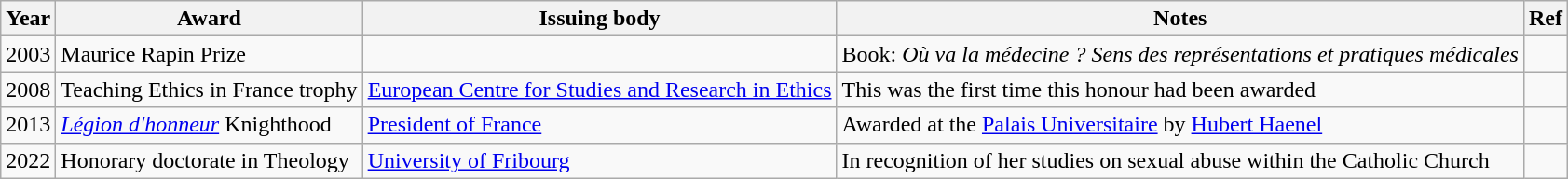<table class="wikitable sortable">
<tr>
<th>Year</th>
<th>Award</th>
<th>Issuing body</th>
<th>Notes</th>
<th class="unsortable">Ref</th>
</tr>
<tr>
<td>2003</td>
<td>Maurice Rapin Prize</td>
<td></td>
<td>Book: <em>Où va la médecine ? Sens des représentations et pratiques médicales</em></td>
<td></td>
</tr>
<tr>
<td>2008</td>
<td>Teaching Ethics in France trophy</td>
<td><a href='#'>European Centre for Studies and Research in Ethics</a></td>
<td>This was the first time this honour had been awarded</td>
<td></td>
</tr>
<tr>
<td>2013</td>
<td><em><a href='#'>Légion d'honneur</a></em> Knighthood</td>
<td><a href='#'>President of France</a></td>
<td>Awarded at the <a href='#'>Palais Universitaire</a> by <a href='#'>Hubert Haenel</a></td>
<td></td>
</tr>
<tr>
<td>2022</td>
<td>Honorary doctorate in Theology</td>
<td><a href='#'>University of Fribourg</a></td>
<td>In recognition of her studies on sexual abuse within the Catholic Church</td>
<td></td>
</tr>
</table>
